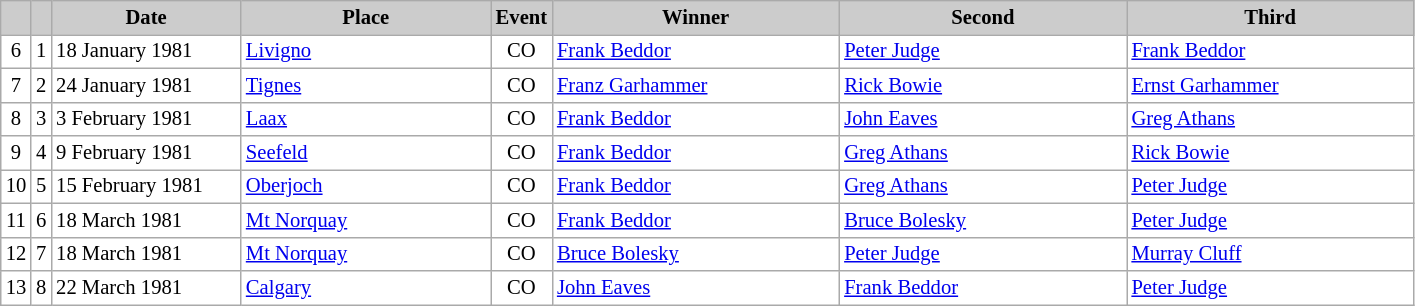<table class="wikitable plainrowheaders" style="background:#fff; font-size:86%; line-height:16px; border:grey solid 1px; border-collapse:collapse;">
<tr style="background:#ccc; text-align:center;">
<th scope="col" style="background:#ccc; width=20 px;"></th>
<th scope="col" style="background:#ccc; width=30 px;"></th>
<th scope="col" style="background:#ccc; width:120px;">Date</th>
<th scope="col" style="background:#ccc; width:160px;">Place</th>
<th scope="col" style="background:#ccc; width:15px;">Event</th>
<th scope="col" style="background:#ccc; width:185px;">Winner</th>
<th scope="col" style="background:#ccc; width:185px;">Second</th>
<th scope="col" style="background:#ccc; width:185px;">Third</th>
</tr>
<tr>
<td align=center>6</td>
<td align=center>1</td>
<td>18 January 1981</td>
<td> <a href='#'>Livigno</a></td>
<td align=center>CO</td>
<td> <a href='#'>Frank Beddor</a></td>
<td> <a href='#'>Peter Judge</a></td>
<td> <a href='#'>Frank Beddor</a></td>
</tr>
<tr>
<td align=center>7</td>
<td align=center>2</td>
<td>24 January 1981</td>
<td> <a href='#'>Tignes</a></td>
<td align=center>CO</td>
<td> <a href='#'>Franz Garhammer</a></td>
<td> <a href='#'>Rick Bowie</a></td>
<td> <a href='#'>Ernst Garhammer</a></td>
</tr>
<tr>
<td align=center>8</td>
<td align=center>3</td>
<td>3 February 1981</td>
<td> <a href='#'>Laax</a></td>
<td align=center>CO</td>
<td> <a href='#'>Frank Beddor</a></td>
<td> <a href='#'>John Eaves</a></td>
<td> <a href='#'>Greg Athans</a></td>
</tr>
<tr>
<td align=center>9</td>
<td align=center>4</td>
<td>9 February 1981</td>
<td> <a href='#'>Seefeld</a></td>
<td align=center>CO</td>
<td> <a href='#'>Frank Beddor</a></td>
<td> <a href='#'>Greg Athans</a></td>
<td> <a href='#'>Rick Bowie</a></td>
</tr>
<tr>
<td align=center>10</td>
<td align=center>5</td>
<td>15 February 1981</td>
<td> <a href='#'>Oberjoch</a></td>
<td align=center>CO</td>
<td> <a href='#'>Frank Beddor</a></td>
<td> <a href='#'>Greg Athans</a></td>
<td> <a href='#'>Peter Judge</a></td>
</tr>
<tr>
<td align=center>11</td>
<td align=center>6</td>
<td>18 March 1981</td>
<td> <a href='#'>Mt Norquay</a></td>
<td align=center>CO</td>
<td> <a href='#'>Frank Beddor</a></td>
<td> <a href='#'>Bruce Bolesky</a></td>
<td> <a href='#'>Peter Judge</a></td>
</tr>
<tr>
<td align=center>12</td>
<td align=center>7</td>
<td>18 March 1981</td>
<td> <a href='#'>Mt Norquay</a></td>
<td align=center>CO</td>
<td> <a href='#'>Bruce Bolesky</a></td>
<td> <a href='#'>Peter Judge</a></td>
<td> <a href='#'>Murray Cluff</a></td>
</tr>
<tr>
<td align=center>13</td>
<td align=center>8</td>
<td>22 March 1981</td>
<td> <a href='#'>Calgary</a></td>
<td align=center>CO</td>
<td> <a href='#'>John Eaves</a></td>
<td> <a href='#'>Frank Beddor</a></td>
<td> <a href='#'>Peter Judge</a></td>
</tr>
</table>
